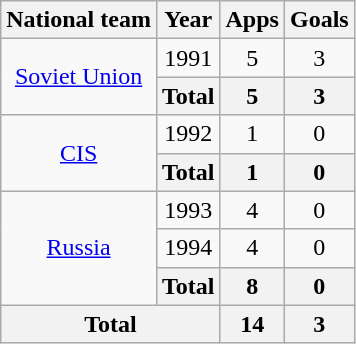<table class=wikitable style="text-align: center">
<tr>
<th>National team</th>
<th>Year</th>
<th>Apps</th>
<th>Goals</th>
</tr>
<tr>
<td rowspan="2"><a href='#'>Soviet Union</a></td>
<td>1991</td>
<td>5</td>
<td>3</td>
</tr>
<tr>
<th>Total</th>
<th>5</th>
<th>3</th>
</tr>
<tr>
<td rowspan="2"><a href='#'>CIS</a></td>
<td>1992</td>
<td>1</td>
<td>0</td>
</tr>
<tr>
<th>Total</th>
<th>1</th>
<th>0</th>
</tr>
<tr>
<td rowspan="3"><a href='#'>Russia</a></td>
<td>1993</td>
<td>4</td>
<td>0</td>
</tr>
<tr>
<td>1994</td>
<td>4</td>
<td>0</td>
</tr>
<tr>
<th>Total</th>
<th>8</th>
<th>0</th>
</tr>
<tr>
<th colspan="2">Total</th>
<th>14</th>
<th>3</th>
</tr>
</table>
